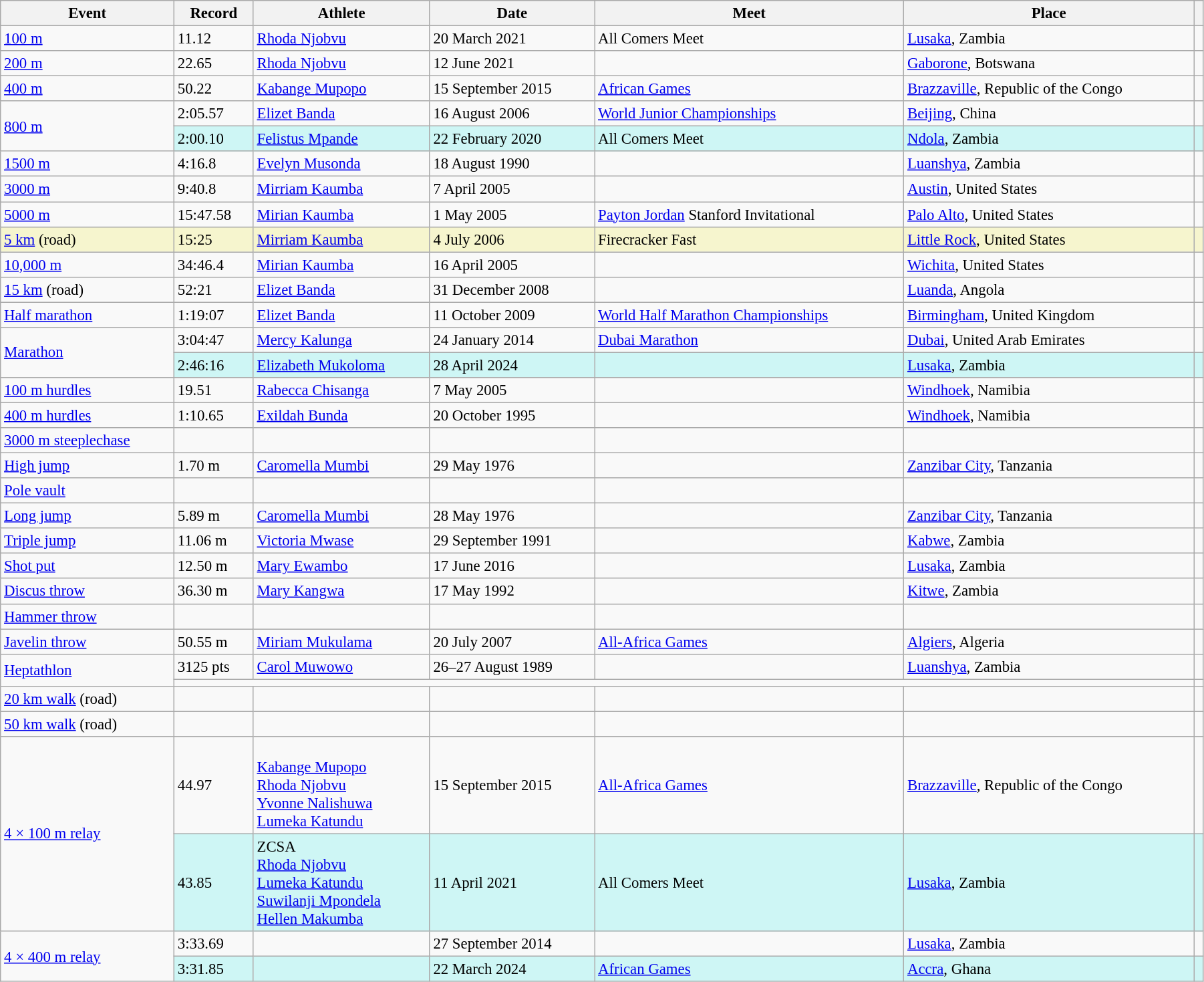<table class="wikitable" style="font-size:95%; width: 95%;">
<tr>
<th>Event</th>
<th>Record</th>
<th>Athlete</th>
<th>Date</th>
<th>Meet</th>
<th>Place</th>
<th></th>
</tr>
<tr>
<td><a href='#'>100 m</a></td>
<td>11.12  </td>
<td><a href='#'>Rhoda Njobvu</a></td>
<td>20 March 2021</td>
<td>All Comers Meet</td>
<td><a href='#'>Lusaka</a>, Zambia</td>
<td></td>
</tr>
<tr>
<td><a href='#'>200 m</a></td>
<td>22.65  </td>
<td><a href='#'>Rhoda Njobvu</a></td>
<td>12 June 2021</td>
<td></td>
<td><a href='#'>Gaborone</a>, Botswana</td>
<td></td>
</tr>
<tr>
<td><a href='#'>400 m</a></td>
<td>50.22</td>
<td><a href='#'>Kabange Mupopo</a></td>
<td>15 September 2015</td>
<td><a href='#'>African Games</a></td>
<td><a href='#'>Brazzaville</a>, Republic of the Congo</td>
<td></td>
</tr>
<tr>
<td rowspan=2><a href='#'>800 m</a></td>
<td>2:05.57</td>
<td><a href='#'>Elizet Banda</a></td>
<td>16 August 2006</td>
<td><a href='#'>World Junior Championships</a></td>
<td><a href='#'>Beijing</a>, China</td>
<td></td>
</tr>
<tr style="background:#cef6f5;">
<td>2:00.10</td>
<td><a href='#'>Felistus Mpande</a></td>
<td>22 February 2020</td>
<td>All Comers Meet</td>
<td><a href='#'>Ndola</a>, Zambia</td>
<td></td>
</tr>
<tr>
<td><a href='#'>1500 m</a></td>
<td>4:16.8</td>
<td><a href='#'>Evelyn Musonda</a></td>
<td>18 August 1990</td>
<td></td>
<td><a href='#'>Luanshya</a>, Zambia</td>
<td></td>
</tr>
<tr>
<td><a href='#'>3000 m</a></td>
<td>9:40.8</td>
<td><a href='#'>Mirriam Kaumba</a></td>
<td>7 April 2005</td>
<td></td>
<td><a href='#'>Austin</a>, United States</td>
<td></td>
</tr>
<tr>
<td><a href='#'>5000 m</a></td>
<td>15:47.58</td>
<td><a href='#'>Mirian Kaumba</a></td>
<td>1 May 2005</td>
<td><a href='#'>Payton Jordan</a> Stanford Invitational</td>
<td><a href='#'>Palo Alto</a>, United States</td>
<td></td>
</tr>
<tr style="background:#f6F5CE;">
<td><a href='#'>5 km</a> (road)</td>
<td>15:25</td>
<td><a href='#'>Mirriam Kaumba</a></td>
<td>4 July 2006</td>
<td>Firecracker Fast</td>
<td><a href='#'>Little Rock</a>, United States</td>
<td></td>
</tr>
<tr>
<td><a href='#'>10,000 m</a></td>
<td>34:46.4</td>
<td><a href='#'>Mirian Kaumba</a></td>
<td>16 April 2005</td>
<td></td>
<td><a href='#'>Wichita</a>, United States</td>
<td></td>
</tr>
<tr>
<td><a href='#'>15 km</a> (road)</td>
<td>52:21</td>
<td><a href='#'>Elizet Banda</a></td>
<td>31 December 2008</td>
<td></td>
<td><a href='#'>Luanda</a>, Angola</td>
<td></td>
</tr>
<tr>
<td><a href='#'>Half marathon</a></td>
<td>1:19:07</td>
<td><a href='#'>Elizet Banda</a></td>
<td>11 October 2009</td>
<td><a href='#'>World Half Marathon Championships</a></td>
<td><a href='#'>Birmingham</a>, United Kingdom</td>
<td></td>
</tr>
<tr>
<td rowspan=2><a href='#'>Marathon</a></td>
<td>3:04:47</td>
<td><a href='#'>Mercy Kalunga</a></td>
<td>24 January 2014</td>
<td><a href='#'>Dubai Marathon</a></td>
<td><a href='#'>Dubai</a>, United Arab Emirates</td>
<td></td>
</tr>
<tr style="background:#cef6f5;">
<td>2:46:16</td>
<td><a href='#'>Elizabeth Mukoloma</a></td>
<td>28 April 2024</td>
<td></td>
<td><a href='#'>Lusaka</a>, Zambia</td>
<td></td>
</tr>
<tr>
<td><a href='#'>100 m hurdles</a></td>
<td>19.51</td>
<td><a href='#'>Rabecca Chisanga</a></td>
<td>7 May 2005</td>
<td></td>
<td><a href='#'>Windhoek</a>, Namibia</td>
<td></td>
</tr>
<tr>
<td><a href='#'>400 m hurdles</a></td>
<td>1:10.65</td>
<td><a href='#'>Exildah Bunda</a></td>
<td>20 October 1995</td>
<td></td>
<td><a href='#'>Windhoek</a>, Namibia</td>
</tr>
<tr>
<td><a href='#'>3000 m steeplechase</a></td>
<td></td>
<td></td>
<td></td>
<td></td>
<td></td>
<td></td>
</tr>
<tr>
<td><a href='#'>High jump</a></td>
<td>1.70 m</td>
<td><a href='#'>Caromella Mumbi</a></td>
<td>29 May 1976</td>
<td></td>
<td><a href='#'>Zanzibar City</a>, Tanzania</td>
<td></td>
</tr>
<tr>
<td><a href='#'>Pole vault</a></td>
<td></td>
<td></td>
<td></td>
<td></td>
<td></td>
</tr>
<tr>
<td><a href='#'>Long jump</a></td>
<td>5.89 m</td>
<td><a href='#'>Caromella Mumbi</a></td>
<td>28 May 1976</td>
<td></td>
<td><a href='#'>Zanzibar City</a>, Tanzania</td>
<td></td>
</tr>
<tr>
<td><a href='#'>Triple jump</a></td>
<td>11.06 m</td>
<td><a href='#'>Victoria Mwase</a></td>
<td>29 September 1991</td>
<td></td>
<td><a href='#'>Kabwe</a>, Zambia</td>
<td></td>
</tr>
<tr>
<td><a href='#'>Shot put</a></td>
<td>12.50 m</td>
<td><a href='#'>Mary Ewambo</a></td>
<td>17 June 2016</td>
<td></td>
<td><a href='#'>Lusaka</a>, Zambia</td>
<td></td>
</tr>
<tr>
<td><a href='#'>Discus throw</a></td>
<td>36.30 m</td>
<td><a href='#'>Mary Kangwa</a></td>
<td>17 May 1992</td>
<td></td>
<td><a href='#'>Kitwe</a>, Zambia</td>
<td></td>
</tr>
<tr>
<td><a href='#'>Hammer throw</a></td>
<td></td>
<td></td>
<td></td>
<td></td>
<td></td>
</tr>
<tr>
<td><a href='#'>Javelin throw</a></td>
<td>50.55 m</td>
<td><a href='#'>Miriam Mukulama</a></td>
<td>20 July 2007</td>
<td><a href='#'>All-Africa Games</a></td>
<td><a href='#'>Algiers</a>, Algeria</td>
<td></td>
</tr>
<tr>
<td rowspan=2><a href='#'>Heptathlon</a></td>
<td>3125 pts </td>
<td><a href='#'>Carol Muwowo</a></td>
<td>26–27 August 1989</td>
<td></td>
<td><a href='#'>Luanshya</a>, Zambia</td>
<td></td>
</tr>
<tr>
<td colspan=5></td>
</tr>
<tr>
<td><a href='#'>20 km walk</a> (road)</td>
<td></td>
<td></td>
<td></td>
<td></td>
<td></td>
<td></td>
</tr>
<tr>
<td><a href='#'>50 km walk</a> (road)</td>
<td></td>
<td></td>
<td></td>
<td></td>
<td></td>
<td></td>
</tr>
<tr>
<td rowspan=2><a href='#'>4 × 100 m relay</a></td>
<td>44.97</td>
<td><br><a href='#'>Kabange Mupopo</a><br><a href='#'>Rhoda Njobvu</a><br><a href='#'>Yvonne Nalishuwa</a><br><a href='#'>Lumeka Katundu</a></td>
<td>15 September 2015</td>
<td><a href='#'>All-Africa Games</a></td>
<td><a href='#'>Brazzaville</a>, Republic of the Congo</td>
<td></td>
</tr>
<tr bgcolor=#CEF6F5>
<td>43.85 </td>
<td>ZCSA<br><a href='#'>Rhoda Njobvu</a><br><a href='#'>Lumeka Katundu</a><br><a href='#'>Suwilanji Mpondela</a><br><a href='#'>Hellen Makumba</a></td>
<td>11 April 2021</td>
<td>All Comers Meet</td>
<td><a href='#'>Lusaka</a>, Zambia</td>
<td></td>
</tr>
<tr>
<td rowspan=2><a href='#'>4 × 400 m relay</a></td>
<td>3:33.69</td>
<td></td>
<td>27 September 2014</td>
<td></td>
<td><a href='#'>Lusaka</a>, Zambia</td>
<td></td>
</tr>
<tr bgcolor="#CEF6F5">
<td>3:31.85</td>
<td></td>
<td>22 March 2024</td>
<td><a href='#'>African Games</a></td>
<td><a href='#'>Accra</a>, Ghana</td>
<td></td>
</tr>
</table>
